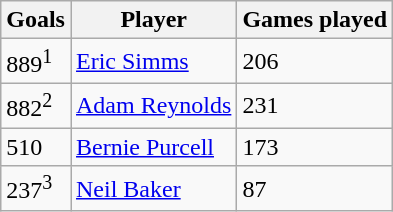<table class="wikitable" style="text-align:left">
<tr>
<th>Goals</th>
<th>Player</th>
<th>Games played</th>
</tr>
<tr>
<td>889<sup>1</sup></td>
<td style="text-align:left;"><a href='#'>Eric Simms</a></td>
<td>206</td>
</tr>
<tr>
<td>882<sup>2</sup></td>
<td style="text-align:left;"><a href='#'>Adam Reynolds</a></td>
<td>231</td>
</tr>
<tr>
<td>510</td>
<td style="text-align:left;"><a href='#'>Bernie Purcell</a></td>
<td>173</td>
</tr>
<tr>
<td>237<sup>3</sup></td>
<td style="text-align:left;"><a href='#'>Neil Baker</a></td>
<td>87</td>
</tr>
</table>
